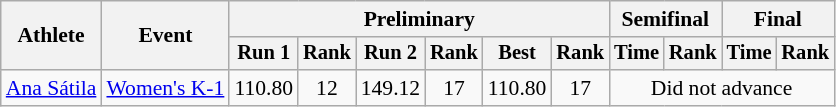<table class="wikitable" style="font-size:90%">
<tr>
<th rowspan=2>Athlete</th>
<th rowspan=2>Event</th>
<th colspan=6>Preliminary</th>
<th colspan=2>Semifinal</th>
<th colspan=2>Final</th>
</tr>
<tr style="font-size:95%">
<th>Run 1</th>
<th>Rank</th>
<th>Run 2</th>
<th>Rank</th>
<th>Best</th>
<th>Rank</th>
<th>Time</th>
<th>Rank</th>
<th>Time</th>
<th>Rank</th>
</tr>
<tr align=center>
<td align=left><a href='#'>Ana Sátila</a></td>
<td align=left><a href='#'>Women's K-1</a></td>
<td>110.80</td>
<td>12</td>
<td>149.12</td>
<td>17</td>
<td>110.80</td>
<td>17</td>
<td colspan=4>Did not advance</td>
</tr>
</table>
